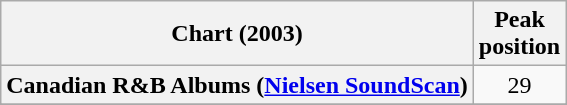<table class="wikitable plainrowheaders sortable" style="text-align:center">
<tr>
<th scope="col">Chart (2003)</th>
<th scope="col">Peak<br>position</th>
</tr>
<tr>
<th scope="row">Canadian R&B Albums (<a href='#'>Nielsen SoundScan</a>)</th>
<td style="text-align:center;">29</td>
</tr>
<tr>
</tr>
<tr>
</tr>
<tr>
</tr>
</table>
